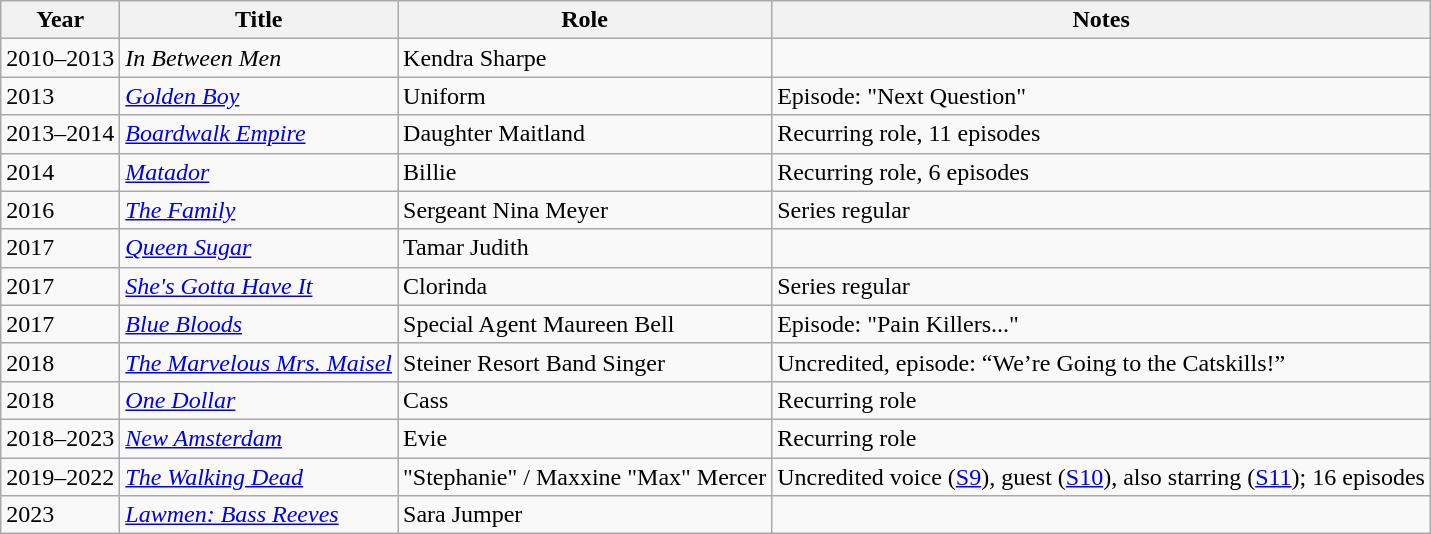<table class="wikitable sortable">
<tr>
<th>Year</th>
<th>Title</th>
<th>Role</th>
<th class="unsortable">Notes</th>
</tr>
<tr>
<td>2010–2013</td>
<td><em>In Between Men</em></td>
<td>Kendra Sharpe</td>
<td></td>
</tr>
<tr>
<td>2013</td>
<td><em><a href='#'>Golden Boy</a></em></td>
<td>Uniform</td>
<td>Episode: "Next Question"</td>
</tr>
<tr>
<td>2013–2014</td>
<td><em><a href='#'>Boardwalk Empire</a></em></td>
<td>Daughter Maitland</td>
<td>Recurring role, 11 episodes</td>
</tr>
<tr>
<td>2014</td>
<td><em><a href='#'>Matador</a></em></td>
<td>Billie</td>
<td>Recurring role, 6 episodes</td>
</tr>
<tr>
<td>2016</td>
<td><em><a href='#'>The Family</a></em></td>
<td>Sergeant Nina Meyer</td>
<td>Series regular</td>
</tr>
<tr>
<td>2017</td>
<td><em><a href='#'>Queen Sugar</a></em></td>
<td>Tamar Judith</td>
<td></td>
</tr>
<tr>
<td>2017</td>
<td><em><a href='#'>She's Gotta Have It</a></em></td>
<td>Clorinda</td>
<td>Series regular</td>
</tr>
<tr>
<td>2017</td>
<td><em><a href='#'>Blue Bloods</a></em></td>
<td>Special Agent Maureen Bell</td>
<td>Episode: "Pain Killers..."</td>
</tr>
<tr>
<td>2018</td>
<td><em><a href='#'>The Marvelous Mrs. Maisel</a></em></td>
<td>Steiner Resort Band Singer</td>
<td>Uncredited, episode: “We’re Going to the Catskills!”</td>
</tr>
<tr>
<td>2018</td>
<td><em><a href='#'>One Dollar</a></em></td>
<td>Cass</td>
<td>Recurring role</td>
</tr>
<tr>
<td>2018–2023</td>
<td><em><a href='#'>New Amsterdam</a></em></td>
<td>Evie</td>
<td>Recurring role</td>
</tr>
<tr>
<td>2019–2022</td>
<td><em><a href='#'>The Walking Dead</a></em></td>
<td>"Stephanie" / Maxxine "Max" Mercer</td>
<td>Uncredited voice (<a href='#'>S9</a>), guest (<a href='#'>S10</a>), also starring (<a href='#'>S11</a>); 16 episodes</td>
</tr>
<tr>
<td>2023</td>
<td><em><a href='#'>Lawmen: Bass Reeves</a></em></td>
<td>Sara Jumper</td>
<td></td>
</tr>
</table>
